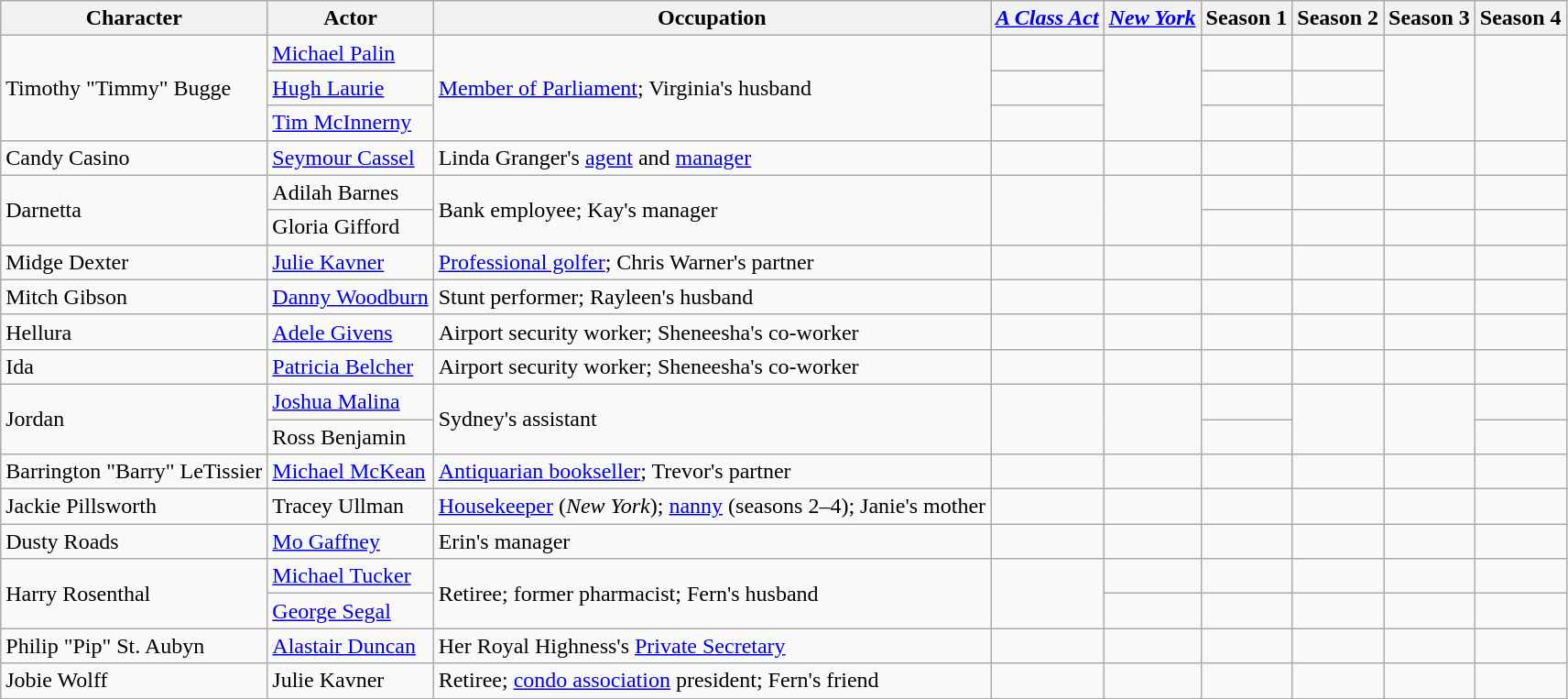<table class="wikitable">
<tr>
<th>Character</th>
<th>Actor</th>
<th>Occupation</th>
<th><em><a href='#'>A Class Act</a></em></th>
<th><em><a href='#'>New York</a></em></th>
<th>Season 1</th>
<th>Season 2</th>
<th>Season 3</th>
<th>Season 4</th>
</tr>
<tr>
<td rowspan="3">Timothy "Timmy" Bugge</td>
<td><a href='#'>Michael Palin</a></td>
<td rowspan="3"><a href='#'>Member of Parliament</a>; Virginia's husband</td>
<td></td>
<td rowspan="3"></td>
<td></td>
<td></td>
<td rowspan="3"></td>
<td rowspan="3"></td>
</tr>
<tr>
<td><a href='#'>Hugh Laurie</a></td>
<td></td>
<td></td>
<td></td>
</tr>
<tr>
<td><a href='#'>Tim McInnerny</a></td>
<td></td>
<td></td>
<td></td>
</tr>
<tr>
<td>Candy Casino</td>
<td><a href='#'>Seymour Cassel</a></td>
<td>Linda Granger's <a href='#'>agent</a> and <a href='#'>manager</a></td>
<td></td>
<td></td>
<td></td>
<td></td>
<td></td>
<td></td>
</tr>
<tr>
<td rowspan="2">Darnetta</td>
<td>Adilah Barnes</td>
<td rowspan="2">Bank employee; Kay's manager</td>
<td rowspan="2"></td>
<td rowspan="2"></td>
<td></td>
<td></td>
<td></td>
<td rowspan="1"></td>
</tr>
<tr>
<td>Gloria Gifford</td>
<td></td>
<td></td>
<td></td>
<td></td>
</tr>
<tr>
<td>Midge Dexter</td>
<td><a href='#'>Julie Kavner</a></td>
<td><a href='#'>Professional golfer</a>; Chris Warner's partner</td>
<td></td>
<td></td>
<td></td>
<td></td>
<td></td>
<td></td>
</tr>
<tr>
<td>Mitch Gibson</td>
<td><a href='#'>Danny Woodburn</a></td>
<td>Stunt performer; Rayleen's husband</td>
<td></td>
<td></td>
<td></td>
<td></td>
<td></td>
<td></td>
</tr>
<tr>
<td>Hellura</td>
<td><a href='#'>Adele Givens</a></td>
<td>Airport security worker; Sheneesha's co-worker</td>
<td></td>
<td></td>
<td></td>
<td></td>
<td></td>
<td></td>
</tr>
<tr>
<td>Ida</td>
<td><a href='#'>Patricia Belcher</a></td>
<td>Airport security worker; Sheneesha's co-worker</td>
<td></td>
<td></td>
<td></td>
<td></td>
<td></td>
<td></td>
</tr>
<tr>
<td rowspan="2">Jordan</td>
<td><a href='#'>Joshua Malina</a></td>
<td rowspan="2">Sydney's assistant</td>
<td rowspan="2"></td>
<td rowspan="2"></td>
<td></td>
<td rowspan="2"></td>
<td rowspan="2"></td>
<td></td>
</tr>
<tr>
<td>Ross Benjamin</td>
<td></td>
<td></td>
</tr>
<tr>
<td>Barrington "Barry" LeTissier</td>
<td><a href='#'>Michael McKean</a></td>
<td><a href='#'>Antiquarian bookseller</a>; Trevor's partner</td>
<td></td>
<td></td>
<td></td>
<td></td>
<td></td>
<td></td>
</tr>
<tr>
<td>Jackie Pillsworth</td>
<td>Tracey Ullman</td>
<td><a href='#'>Housekeeper</a> (<em>New York</em>); <a href='#'>nanny</a> (seasons 2–4); Janie's mother</td>
<td></td>
<td></td>
<td></td>
<td></td>
<td></td>
<td></td>
</tr>
<tr>
<td>Dusty Roads</td>
<td><a href='#'>Mo Gaffney</a></td>
<td>Erin's manager</td>
<td></td>
<td></td>
<td></td>
<td></td>
<td></td>
<td></td>
</tr>
<tr>
<td rowspan="2">Harry Rosenthal</td>
<td><a href='#'>Michael Tucker</a></td>
<td rowspan="2">Retiree; former pharmacist; Fern's husband</td>
<td rowspan="2"></td>
<td></td>
<td></td>
<td></td>
<td></td>
<td></td>
</tr>
<tr>
<td><a href='#'>George Segal</a></td>
<td></td>
<td></td>
<td></td>
<td></td>
<td></td>
</tr>
<tr>
<td>Philip "Pip" St. Aubyn</td>
<td><a href='#'>Alastair Duncan</a></td>
<td>Her Royal Highness's <a href='#'>Private Secretary</a></td>
<td></td>
<td></td>
<td></td>
<td></td>
<td></td>
<td></td>
</tr>
<tr>
<td>Jobie Wolff</td>
<td>Julie Kavner</td>
<td>Retiree; <a href='#'>condo association</a> president; Fern's friend</td>
<td></td>
<td></td>
<td></td>
<td></td>
<td></td>
<td></td>
</tr>
</table>
